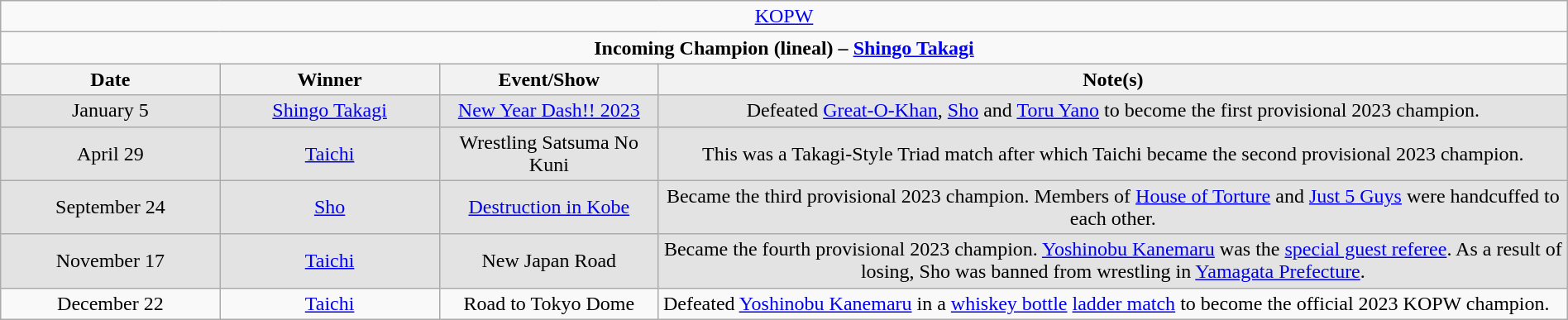<table class="wikitable" style="text-align:center; width:100%;">
<tr>
<td colspan="5" style="text-align: center;"><a href='#'>KOPW</a></td>
</tr>
<tr>
<td colspan="5" style="text-align: center;"><strong>Incoming Champion (lineal) – <a href='#'>Shingo Takagi</a></strong></td>
</tr>
<tr>
<th width=14%>Date</th>
<th width=14%>Winner</th>
<th width=14%>Event/Show</th>
<th width=58%>Note(s)</th>
</tr>
<tr>
<td style="background-color:#e3e3e3">January 5</td>
<td style="background-color:#e3e3e3"><a href='#'>Shingo Takagi</a></td>
<td style="background-color:#e3e3e3"><a href='#'>New Year Dash!! 2023</a></td>
<td style="background-color:#e3e3e3">Defeated <a href='#'>Great-O-Khan</a>, <a href='#'>Sho</a> and <a href='#'>Toru Yano</a> to become the first provisional 2023 champion.</td>
</tr>
<tr>
<td style="background-color:#e3e3e3">April 29</td>
<td style="background-color:#e3e3e3"><a href='#'>Taichi</a></td>
<td style="background-color:#e3e3e3">Wrestling Satsuma No Kuni</td>
<td style="background-color:#e3e3e3">This was a Takagi-Style Triad match after which Taichi became the second provisional 2023 champion.</td>
</tr>
<tr>
<td style="background-color:#e3e3e3">September 24</td>
<td style="background-color:#e3e3e3"><a href='#'>Sho</a></td>
<td style="background-color:#e3e3e3"><a href='#'>Destruction in Kobe</a></td>
<td style="background-color:#e3e3e3">Became the third provisional 2023 champion. Members of <a href='#'>House of Torture</a> and <a href='#'>Just 5 Guys</a> were handcuffed to each other.</td>
</tr>
<tr>
<td style="background-color:#e3e3e3">November 17</td>
<td style="background-color:#e3e3e3"><a href='#'>Taichi</a></td>
<td style="background-color:#e3e3e3">New Japan Road<br></td>
<td style="background-color:#e3e3e3">Became the fourth provisional 2023 champion. <a href='#'>Yoshinobu Kanemaru</a> was the <a href='#'>special guest referee</a>. As a result of losing, Sho was banned from wrestling in <a href='#'>Yamagata Prefecture</a>.</td>
</tr>
<tr>
<td>December 22</td>
<td><a href='#'>Taichi</a></td>
<td>Road to Tokyo Dome<br></td>
<td align=left>Defeated <a href='#'>Yoshinobu Kanemaru</a> in a <a href='#'>whiskey bottle</a> <a href='#'>ladder match</a> to become the official 2023 KOPW champion.</td>
</tr>
</table>
